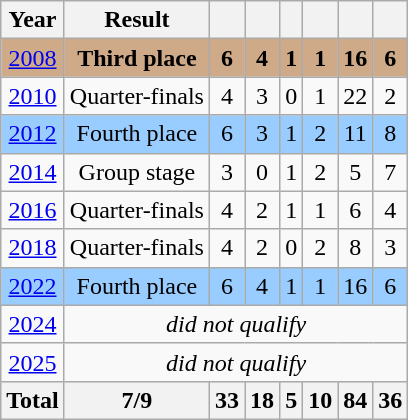<table class="wikitable" style="text-align: center;">
<tr>
<th>Year</th>
<th>Result</th>
<th></th>
<th></th>
<th></th>
<th></th>
<th></th>
<th></th>
</tr>
<tr style="background:#cfaa88;">
<td> <a href='#'>2008</a></td>
<td><strong>Third place</strong></td>
<td><strong>6</strong></td>
<td><strong>4</strong></td>
<td><strong>1</strong></td>
<td><strong>1</strong></td>
<td><strong>16</strong></td>
<td><strong>6</strong></td>
</tr>
<tr>
<td> <a href='#'>2010</a></td>
<td>Quarter-finals</td>
<td>4</td>
<td>3</td>
<td>0</td>
<td>1</td>
<td>22</td>
<td>2</td>
</tr>
<tr style="background:#9acdff;">
<td> <a href='#'>2012</a></td>
<td>Fourth place</td>
<td>6</td>
<td>3</td>
<td>1</td>
<td>2</td>
<td>11</td>
<td>8</td>
</tr>
<tr>
<td> <a href='#'>2014</a></td>
<td>Group stage</td>
<td>3</td>
<td>0</td>
<td>1</td>
<td>2</td>
<td>5</td>
<td>7</td>
</tr>
<tr>
<td> <a href='#'>2016</a></td>
<td>Quarter-finals</td>
<td>4</td>
<td>2</td>
<td>1</td>
<td>1</td>
<td>6</td>
<td>4</td>
</tr>
<tr>
<td> <a href='#'>2018</a></td>
<td>Quarter-finals</td>
<td>4</td>
<td>2</td>
<td>0</td>
<td>2</td>
<td>8</td>
<td>3</td>
</tr>
<tr style="background:#9acdff;">
<td> <a href='#'>2022</a></td>
<td>Fourth place</td>
<td>6</td>
<td>4</td>
<td>1</td>
<td>1</td>
<td>16</td>
<td>6</td>
</tr>
<tr>
<td> <a href='#'>2024</a></td>
<td colspan=7><em>did not qualify</em></td>
</tr>
<tr>
<td> <a href='#'>2025</a></td>
<td colspan=7><em>did not qualify</em></td>
</tr>
<tr>
<th><strong>Total</strong></th>
<th>7/9</th>
<th>33</th>
<th>18</th>
<th>5</th>
<th>10</th>
<th>84</th>
<th>36</th>
</tr>
</table>
